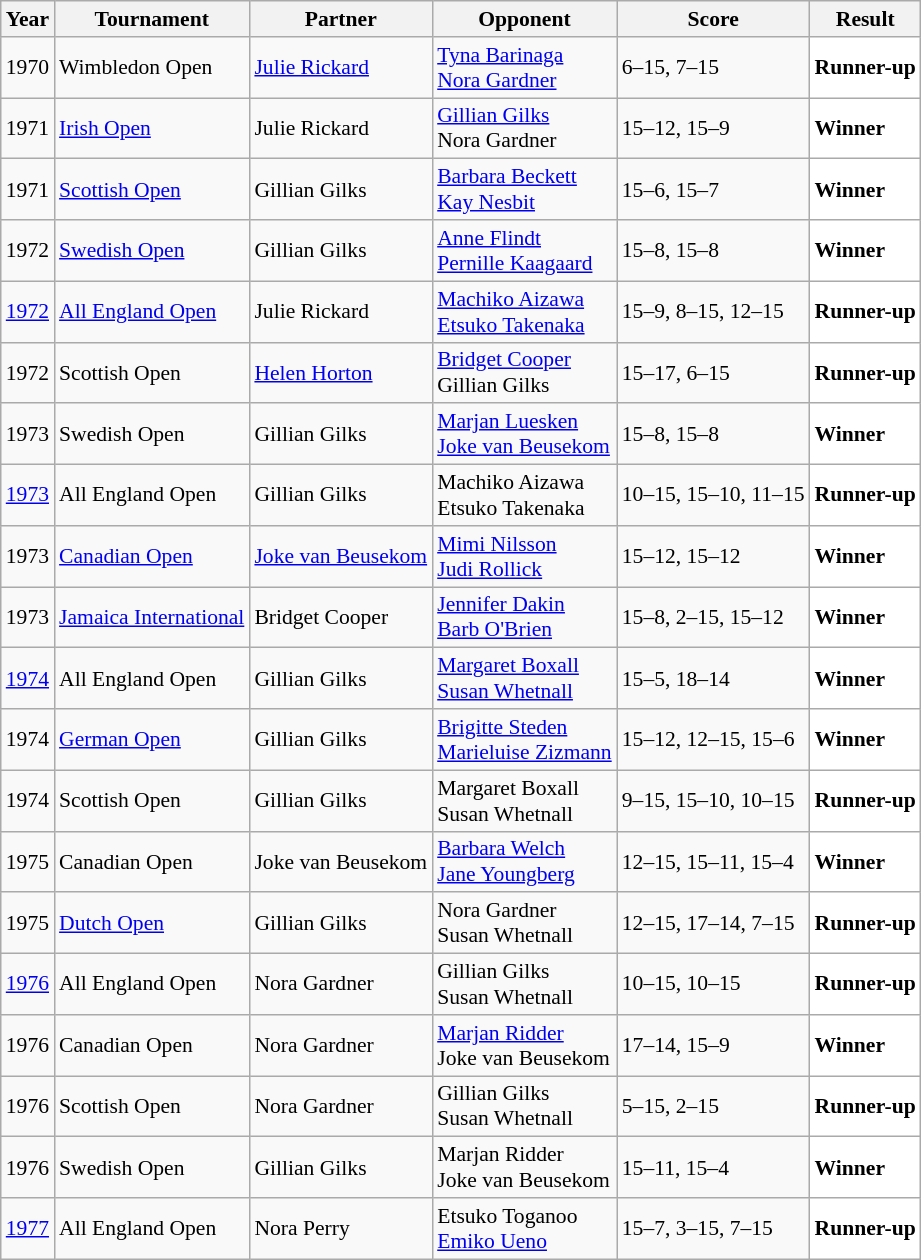<table class="sortable wikitable" style="font-size:90%;">
<tr>
<th>Year</th>
<th>Tournament</th>
<th>Partner</th>
<th>Opponent</th>
<th>Score</th>
<th>Result</th>
</tr>
<tr>
<td align="center">1970</td>
<td align="left">Wimbledon Open</td>
<td align="left"> <a href='#'>Julie Rickard</a></td>
<td align="left"> <a href='#'>Tyna Barinaga</a><br> <a href='#'>Nora Gardner</a></td>
<td align="left">6–15, 7–15</td>
<td style="text-align:left; background:white"> <strong>Runner-up</strong></td>
</tr>
<tr>
<td align="center">1971</td>
<td align="left"><a href='#'>Irish Open</a></td>
<td align="left"> Julie Rickard</td>
<td align="left"> <a href='#'>Gillian Gilks</a><br> Nora Gardner</td>
<td align="left">15–12, 15–9</td>
<td style="text-align:left; background:white"> <strong>Winner</strong></td>
</tr>
<tr>
<td align="center">1971</td>
<td align="left"><a href='#'>Scottish Open</a></td>
<td align="left"> Gillian Gilks</td>
<td align="left"> <a href='#'>Barbara Beckett</a><br> <a href='#'>Kay Nesbit</a></td>
<td align="left">15–6, 15–7</td>
<td style="text-align:left; background:white"> <strong>Winner</strong></td>
</tr>
<tr>
<td align="center">1972</td>
<td align="left"><a href='#'>Swedish Open</a></td>
<td align="left"> Gillian Gilks</td>
<td align="left"> <a href='#'>Anne Flindt</a><br> <a href='#'>Pernille Kaagaard</a></td>
<td align="left">15–8, 15–8</td>
<td style="text-align:left; background:white"> <strong>Winner</strong></td>
</tr>
<tr>
<td align="center"><a href='#'>1972</a></td>
<td align="left"><a href='#'>All England Open</a></td>
<td align="left"> Julie Rickard</td>
<td align="left"> <a href='#'>Machiko Aizawa</a><br> <a href='#'>Etsuko Takenaka</a></td>
<td align="left">15–9, 8–15, 12–15</td>
<td style="text-align:left; background:white"> <strong>Runner-up</strong></td>
</tr>
<tr>
<td align="center">1972</td>
<td align="left">Scottish Open</td>
<td align="left"> <a href='#'>Helen Horton</a></td>
<td align="left"> <a href='#'>Bridget Cooper</a><br> Gillian Gilks</td>
<td align="left">15–17, 6–15</td>
<td style="text-align:left; background:white"> <strong>Runner-up</strong></td>
</tr>
<tr>
<td align="center">1973</td>
<td align="left">Swedish Open</td>
<td align="left"> Gillian Gilks</td>
<td align="left"> <a href='#'>Marjan Luesken</a><br> <a href='#'>Joke van Beusekom</a></td>
<td align="left">15–8, 15–8</td>
<td style="text-align:left; background:white"> <strong>Winner</strong></td>
</tr>
<tr>
<td align="center"><a href='#'>1973</a></td>
<td align="left">All England Open</td>
<td align="left"> Gillian Gilks</td>
<td align="left"> Machiko Aizawa<br> Etsuko Takenaka</td>
<td align="left">10–15, 15–10, 11–15</td>
<td style="text-align:left; background:white"> <strong>Runner-up</strong></td>
</tr>
<tr>
<td align="center">1973</td>
<td align="left"><a href='#'>Canadian Open</a></td>
<td align="left"> <a href='#'>Joke van Beusekom</a></td>
<td align="left"> <a href='#'>Mimi Nilsson</a><br> <a href='#'>Judi Rollick</a></td>
<td align="left">15–12, 15–12</td>
<td style="text-align:left; background:white"> <strong>Winner</strong></td>
</tr>
<tr>
<td align="center">1973</td>
<td align="left"><a href='#'>Jamaica International</a></td>
<td align="left"> Bridget Cooper</td>
<td align="left"> <a href='#'>Jennifer Dakin</a><br> <a href='#'>Barb O'Brien</a></td>
<td align="left">15–8, 2–15, 15–12</td>
<td style="text-align:left; background:white"> <strong>Winner</strong></td>
</tr>
<tr>
<td align="center"><a href='#'>1974</a></td>
<td align="left">All England Open</td>
<td align="left"> Gillian Gilks</td>
<td align="left"> <a href='#'>Margaret Boxall</a><br> <a href='#'>Susan Whetnall</a></td>
<td align="left">15–5, 18–14</td>
<td style="text-align:left; background:white"> <strong>Winner</strong></td>
</tr>
<tr>
<td align="center">1974</td>
<td align="left"><a href='#'>German Open</a></td>
<td align="left"> Gillian Gilks</td>
<td align="left"> <a href='#'>Brigitte Steden</a><br> <a href='#'>Marieluise Zizmann</a></td>
<td align="left">15–12, 12–15, 15–6</td>
<td style="text-align:left; background:white"> <strong>Winner</strong></td>
</tr>
<tr>
<td align="center">1974</td>
<td align="left">Scottish Open</td>
<td align="left"> Gillian Gilks</td>
<td align="left"> Margaret Boxall<br> Susan Whetnall</td>
<td align="left">9–15, 15–10, 10–15</td>
<td style="text-align:left; background:white"> <strong>Runner-up</strong></td>
</tr>
<tr>
<td align="center">1975</td>
<td align="left">Canadian Open</td>
<td align="left"> Joke van Beusekom</td>
<td align="left"> <a href='#'>Barbara Welch</a><br> <a href='#'>Jane Youngberg</a></td>
<td align="left">12–15, 15–11, 15–4</td>
<td style="text-align:left; background:white"> <strong>Winner</strong></td>
</tr>
<tr>
<td align="center">1975</td>
<td align="left"><a href='#'>Dutch Open</a></td>
<td align="left"> Gillian Gilks</td>
<td align="left"> Nora Gardner<br> Susan Whetnall</td>
<td align="left">12–15, 17–14, 7–15</td>
<td style="text-align:left; background:white"> <strong>Runner-up</strong></td>
</tr>
<tr>
<td align="center"><a href='#'>1976</a></td>
<td align="left">All England Open</td>
<td align="left"> Nora Gardner</td>
<td align="left"> Gillian Gilks<br> Susan Whetnall</td>
<td align="left">10–15, 10–15</td>
<td style="text-align:left; background:white"> <strong>Runner-up</strong></td>
</tr>
<tr>
<td align="center">1976</td>
<td align="left">Canadian Open</td>
<td align="left"> Nora Gardner</td>
<td align="left"> <a href='#'>Marjan Ridder</a><br> Joke van Beusekom</td>
<td align="left">17–14, 15–9</td>
<td style="text-align:left; background:white"> <strong>Winner</strong></td>
</tr>
<tr>
<td align="center">1976</td>
<td align="left">Scottish Open</td>
<td align="left"> Nora Gardner</td>
<td align="left"> Gillian Gilks<br> Susan Whetnall</td>
<td align="left">5–15, 2–15</td>
<td style="text-align:left; background:white"> <strong>Runner-up</strong></td>
</tr>
<tr>
<td align="center">1976</td>
<td align="left">Swedish Open</td>
<td align="left"> Gillian Gilks</td>
<td align="left"> Marjan Ridder<br> Joke van Beusekom</td>
<td align="left">15–11, 15–4</td>
<td style="text-align:left; background:white"> <strong>Winner</strong></td>
</tr>
<tr>
<td align="center"><a href='#'>1977</a></td>
<td align="left">All England Open</td>
<td align="left"> Nora Perry</td>
<td align="left"> Etsuko Toganoo<br> <a href='#'>Emiko Ueno</a></td>
<td align="left">15–7, 3–15, 7–15</td>
<td style="text-align:left; background:white"> <strong>Runner-up</strong></td>
</tr>
</table>
